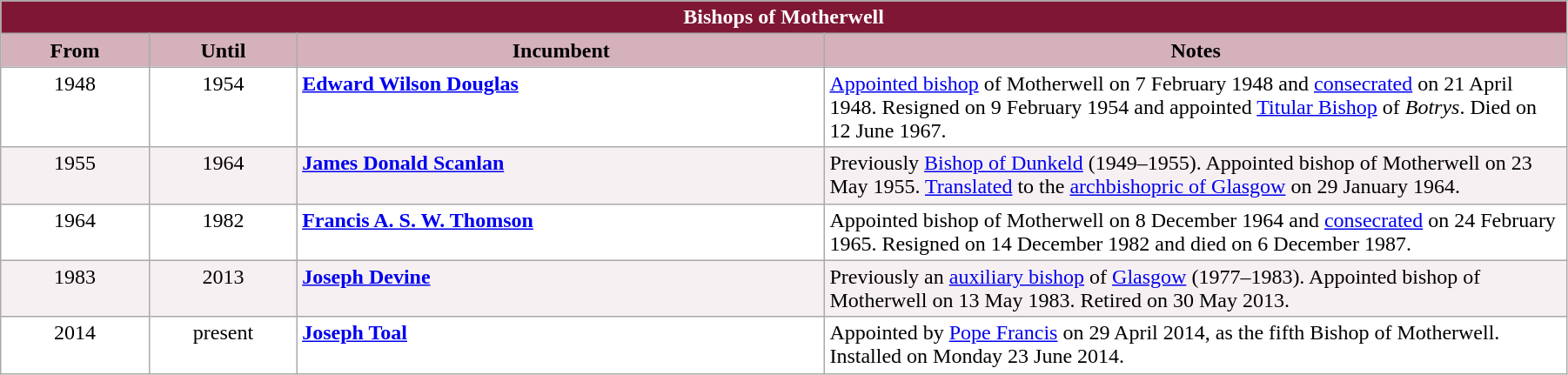<table class="wikitable" style="width:95%;" border="1" cellpadding="2">
<tr>
<th colspan="4" style="background-color: #7F1734; color: white;">Bishops of Motherwell</th>
</tr>
<tr align=center>
<th style="background-color:#D4B1BB" width="9%">From</th>
<th style="background-color:#D4B1BB" width="9%">Until</th>
<th style="background-color:#D4B1BB" width="32%">Incumbent</th>
<th style="background-color:#D4B1BB" width="45%">Notes</th>
</tr>
<tr valign=top bgcolor="white">
<td align=center>1948</td>
<td align=center>1954</td>
<td><strong><a href='#'>Edward Wilson Douglas</a></strong></td>
<td><a href='#'>Appointed bishop</a> of Motherwell on 7 February 1948 and <a href='#'>consecrated</a> on 21 April 1948. Resigned on 9 February 1954 and appointed <a href='#'>Titular Bishop</a> of <em>Botrys</em>. Died on 12 June 1967.</td>
</tr>
<tr valign=top bgcolor="#F7F0F2">
<td align=center>1955</td>
<td align=center>1964</td>
<td><strong><a href='#'>James Donald Scanlan</a></strong></td>
<td>Previously <a href='#'>Bishop of Dunkeld</a> (1949–1955). Appointed bishop of Motherwell on 23 May 1955. <a href='#'>Translated</a> to the <a href='#'>archbishopric of Glasgow</a> on 29 January 1964.</td>
</tr>
<tr valign=top bgcolor="white">
<td align=center>1964</td>
<td align=center>1982</td>
<td><strong><a href='#'>Francis A. S. W. Thomson</a></strong></td>
<td>Appointed bishop of Motherwell on 8 December 1964 and <a href='#'>consecrated</a> on 24 February 1965. Resigned on 14 December 1982 and died on 6 December 1987.</td>
</tr>
<tr valign=top bgcolor="#F7F0F2">
<td align=center>1983</td>
<td align=center>2013</td>
<td><strong><a href='#'>Joseph Devine</a></strong></td>
<td>Previously an <a href='#'>auxiliary bishop</a> of <a href='#'>Glasgow</a> (1977–1983). Appointed bishop of Motherwell on 13 May 1983. Retired on 30 May 2013.</td>
</tr>
<tr valign=top bgcolor="white">
<td align=center>2014</td>
<td align=center>present</td>
<td><strong><a href='#'>Joseph Toal</a></strong></td>
<td>Appointed by <a href='#'>Pope Francis</a> on 29 April 2014, as the fifth Bishop of Motherwell. Installed on Monday 23 June 2014.</td>
</tr>
</table>
